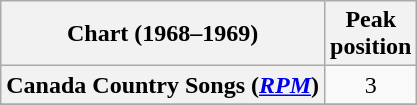<table class="wikitable sortable plainrowheaders" style="text-align:center">
<tr>
<th scope="col">Chart (1968–1969)</th>
<th scope="col">Peak<br> position</th>
</tr>
<tr>
<th scope="row">Canada Country Songs (<em><a href='#'>RPM</a></em>)</th>
<td>3</td>
</tr>
<tr>
</tr>
<tr>
</tr>
</table>
